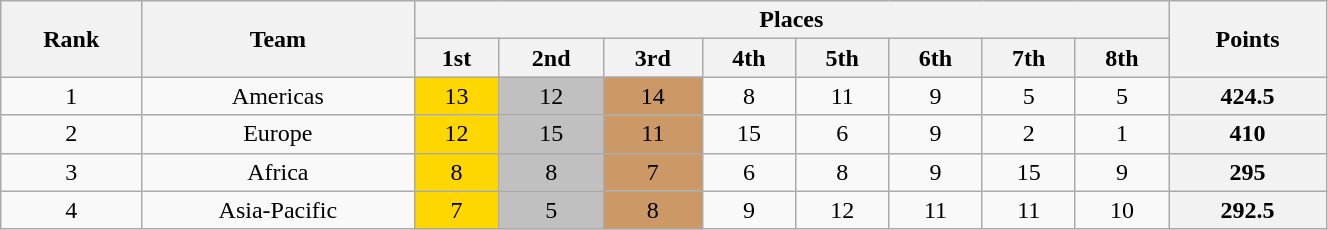<table class="wikitable" style="text-align:center" width=70%>
<tr>
<th rowspan=2>Rank</th>
<th rowspan=2>Team</th>
<th colspan=8>Places</th>
<th rowspan=2>Points</th>
</tr>
<tr>
<th>1st</th>
<th>2nd</th>
<th>3rd</th>
<th>4th</th>
<th>5th</th>
<th>6th</th>
<th>7th</th>
<th>8th</th>
</tr>
<tr>
<td>1</td>
<td>Americas</td>
<td bgcolor=gold>13</td>
<td bgcolor=silver>12</td>
<td bgcolor="cc9966">14</td>
<td>8</td>
<td>11</td>
<td>9</td>
<td>5</td>
<td>5</td>
<th>424.5</th>
</tr>
<tr>
<td>2</td>
<td>Europe</td>
<td bgcolor=gold>12</td>
<td bgcolor=silver>15</td>
<td bgcolor="cc9966">11</td>
<td>15</td>
<td>6</td>
<td>9</td>
<td>2</td>
<td>1</td>
<th>410</th>
</tr>
<tr>
<td>3</td>
<td>Africa</td>
<td bgcolor=gold>8</td>
<td bgcolor=silver>8</td>
<td bgcolor="cc9966">7</td>
<td>6</td>
<td>8</td>
<td>9</td>
<td>15</td>
<td>9</td>
<th>295</th>
</tr>
<tr>
<td>4</td>
<td>Asia-Pacific</td>
<td bgcolor=gold>7</td>
<td bgcolor=silver>5</td>
<td bgcolor="cc9966">8</td>
<td>9</td>
<td>12</td>
<td>11</td>
<td>11</td>
<td>10</td>
<th>292.5</th>
</tr>
</table>
